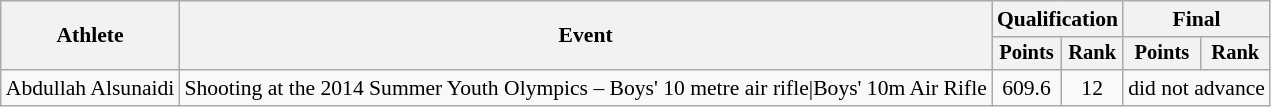<table class="wikitable" style="font-size:90%;">
<tr>
<th rowspan=2>Athlete</th>
<th rowspan=2>Event</th>
<th colspan=2>Qualification</th>
<th colspan=2>Final</th>
</tr>
<tr style="font-size:95%">
<th>Points</th>
<th>Rank</th>
<th>Points</th>
<th>Rank</th>
</tr>
<tr align=center>
<td align=left>Abdullah Alsunaidi</td>
<td align=left>Shooting at the 2014 Summer Youth Olympics – Boys' 10 metre air rifle|Boys' 10m Air Rifle</td>
<td>609.6</td>
<td>12</td>
<td colspan=2>did not advance</td>
</tr>
</table>
